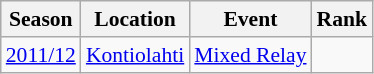<table class="wikitable sortable" style="font-size:90%" style="text-align:center">
<tr>
<th>Season</th>
<th>Location</th>
<th>Event</th>
<th>Rank</th>
</tr>
<tr>
<td><a href='#'>2011/12</a></td>
<td><a href='#'>Kontiolahti</a></td>
<td><a href='#'>Mixed Relay</a></td>
<td></td>
</tr>
</table>
